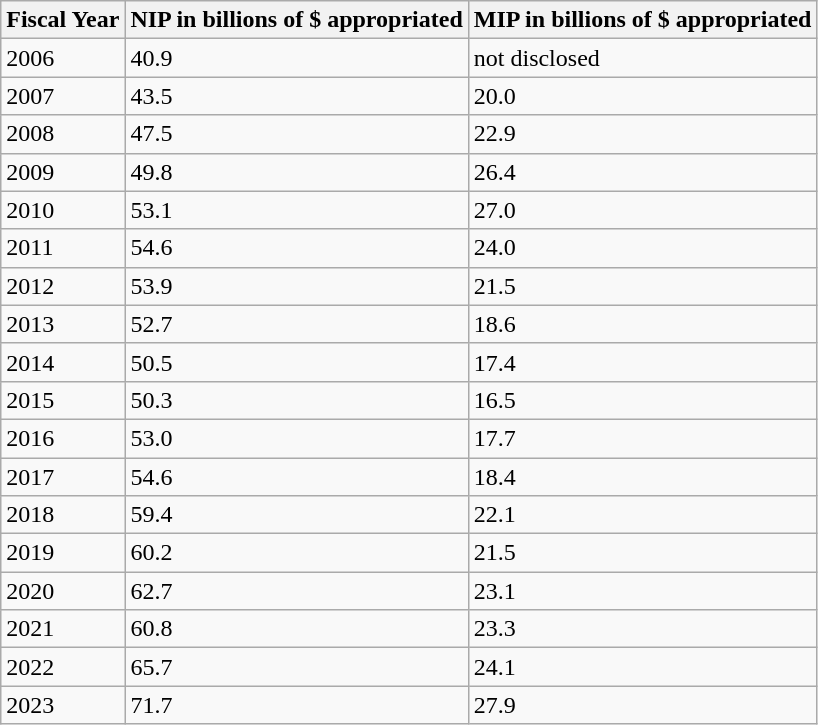<table class="wikitable sortable">
<tr>
<th>Fiscal Year</th>
<th>NIP in billions of $ appropriated</th>
<th>MIP in billions of $ appropriated</th>
</tr>
<tr>
<td>2006</td>
<td>40.9</td>
<td>not disclosed</td>
</tr>
<tr>
<td>2007</td>
<td>43.5</td>
<td>20.0</td>
</tr>
<tr>
<td>2008</td>
<td>47.5</td>
<td>22.9</td>
</tr>
<tr>
<td>2009</td>
<td>49.8</td>
<td>26.4</td>
</tr>
<tr>
<td>2010</td>
<td>53.1</td>
<td>27.0</td>
</tr>
<tr>
<td>2011</td>
<td>54.6</td>
<td>24.0</td>
</tr>
<tr>
<td>2012</td>
<td>53.9</td>
<td>21.5</td>
</tr>
<tr>
<td>2013</td>
<td>52.7</td>
<td>18.6</td>
</tr>
<tr>
<td>2014</td>
<td>50.5</td>
<td>17.4</td>
</tr>
<tr>
<td>2015</td>
<td>50.3</td>
<td>16.5</td>
</tr>
<tr>
<td>2016</td>
<td>53.0</td>
<td>17.7</td>
</tr>
<tr>
<td>2017</td>
<td>54.6</td>
<td>18.4</td>
</tr>
<tr>
<td>2018</td>
<td>59.4</td>
<td>22.1</td>
</tr>
<tr>
<td>2019</td>
<td>60.2</td>
<td>21.5</td>
</tr>
<tr>
<td>2020</td>
<td>62.7</td>
<td>23.1</td>
</tr>
<tr>
<td>2021</td>
<td>60.8</td>
<td>23.3</td>
</tr>
<tr>
<td>2022</td>
<td>65.7</td>
<td>24.1</td>
</tr>
<tr>
<td>2023</td>
<td>71.7</td>
<td>27.9</td>
</tr>
</table>
